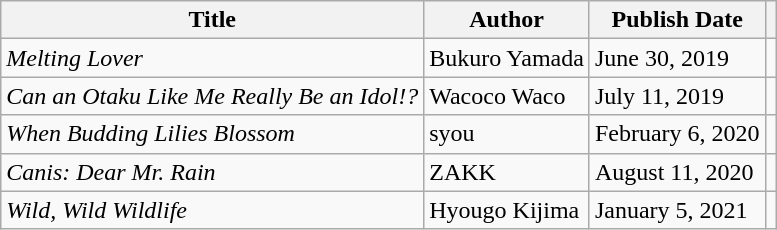<table class="wikitable sortable">
<tr>
<th scope="col">Title</th>
<th scope="col">Author</th>
<th scope="col">Publish Date</th>
<th scope="col" class="unsortable"></th>
</tr>
<tr>
<td><em>Melting Lover</em></td>
<td>Bukuro Yamada</td>
<td>June 30, 2019</td>
<td></td>
</tr>
<tr>
<td><em>Can an Otaku Like Me Really Be an Idol!?</em></td>
<td>Wacoco Waco</td>
<td>July 11, 2019</td>
<td></td>
</tr>
<tr>
<td><em>When Budding Lilies Blossom</em></td>
<td>syou</td>
<td>February 6, 2020</td>
<td></td>
</tr>
<tr>
<td><em>Canis: Dear Mr. Rain</em></td>
<td>ZAKK</td>
<td>August 11, 2020</td>
<td></td>
</tr>
<tr>
<td><em>Wild, Wild Wildlife</em></td>
<td>Hyougo Kijima</td>
<td>January 5, 2021</td>
<td></td>
</tr>
</table>
